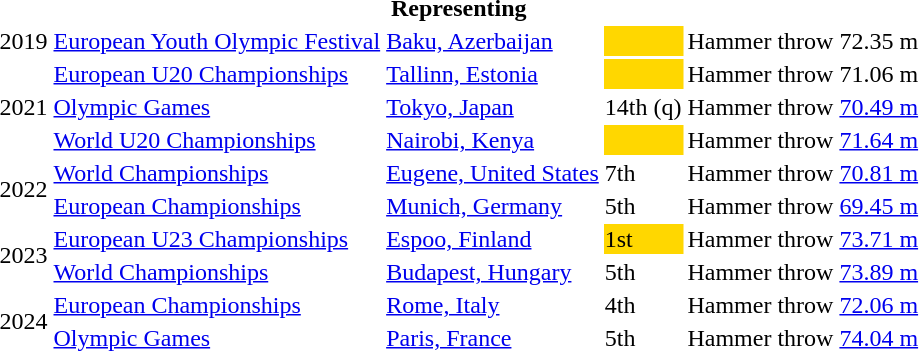<table>
<tr>
<th colspan="6">Representing </th>
</tr>
<tr>
<td>2019</td>
<td><a href='#'>European Youth Olympic Festival</a></td>
<td><a href='#'>Baku, Azerbaijan </a></td>
<td bgcolor=gold></td>
<td>Hammer throw</td>
<td>72.35 m</td>
</tr>
<tr>
<td rowspan=3>2021</td>
<td><a href='#'>European U20 Championships</a></td>
<td><a href='#'>Tallinn, Estonia</a></td>
<td bgcolor=gold></td>
<td>Hammer throw</td>
<td>71.06 m</td>
</tr>
<tr>
<td><a href='#'>Olympic Games</a></td>
<td><a href='#'>Tokyo, Japan</a></td>
<td>14th (q)</td>
<td>Hammer throw</td>
<td><a href='#'>70.49 m</a></td>
</tr>
<tr>
<td><a href='#'>World U20 Championships</a></td>
<td><a href='#'>Nairobi, Kenya</a></td>
<td bgcolor=gold></td>
<td>Hammer throw</td>
<td><a href='#'>71.64 m</a></td>
</tr>
<tr>
<td rowspan=2>2022</td>
<td><a href='#'>World Championships</a></td>
<td><a href='#'>Eugene, United States</a></td>
<td>7th</td>
<td>Hammer throw</td>
<td><a href='#'>70.81 m</a></td>
</tr>
<tr>
<td><a href='#'>European Championships</a></td>
<td><a href='#'>Munich, Germany</a></td>
<td>5th</td>
<td>Hammer throw</td>
<td><a href='#'>69.45 m</a></td>
</tr>
<tr>
<td rowspan=2>2023</td>
<td><a href='#'>European  U23 Championships</a></td>
<td><a href='#'>Espoo, Finland</a></td>
<td bgcolor=gold>1st</td>
<td>Hammer throw</td>
<td><a href='#'>73.71 m</a></td>
</tr>
<tr>
<td><a href='#'>World Championships</a></td>
<td><a href='#'>Budapest, Hungary</a></td>
<td>5th</td>
<td>Hammer throw</td>
<td><a href='#'>73.89 m</a></td>
</tr>
<tr>
<td rowspan=2>2024</td>
<td><a href='#'>European Championships</a></td>
<td><a href='#'>Rome, Italy</a></td>
<td>4th</td>
<td>Hammer throw</td>
<td><a href='#'>72.06 m</a></td>
</tr>
<tr>
<td><a href='#'>Olympic Games</a></td>
<td><a href='#'>Paris, France</a></td>
<td>5th</td>
<td>Hammer throw</td>
<td><a href='#'>74.04 m</a></td>
</tr>
</table>
